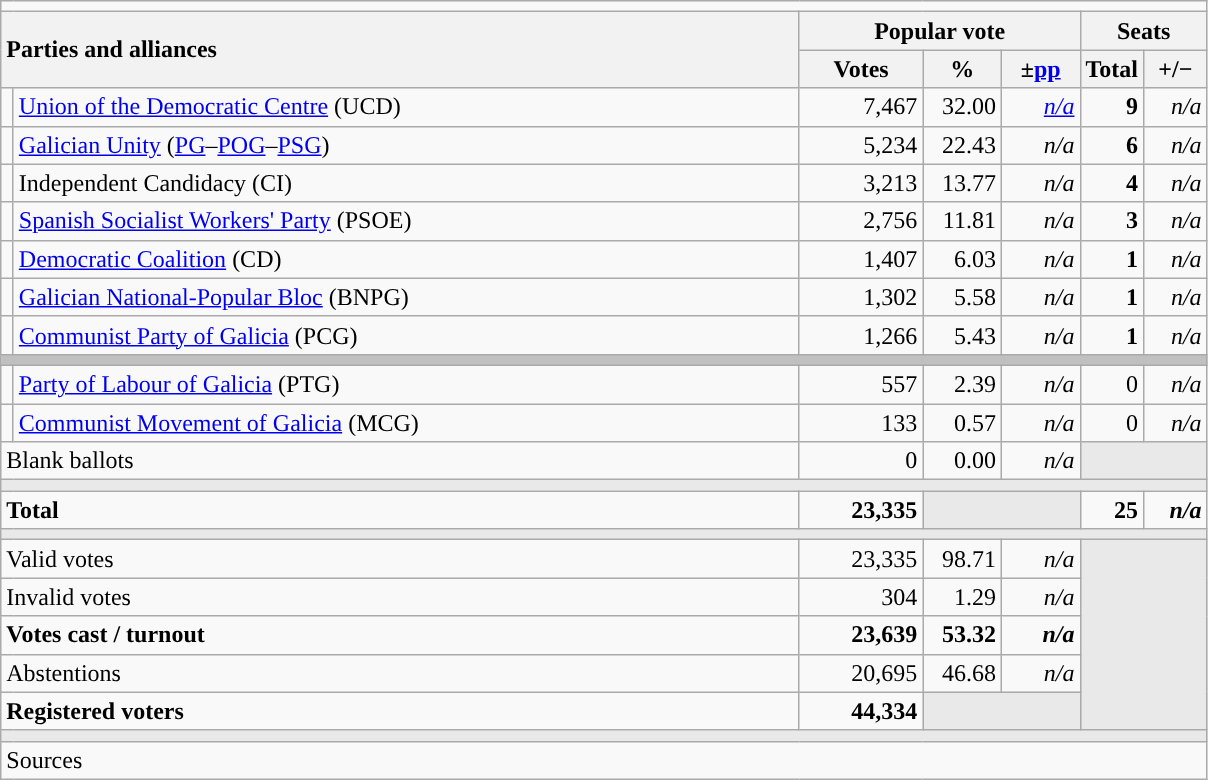<table class="wikitable" style="text-align:right;">
<tr>
<td colspan="7"></td>
</tr>
<tr>
<th style="text-align:left;" rowspan="2" colspan="2" width="525">Parties and alliances</th>
<th colspan="3">Popular vote</th>
<th colspan="2">Seats</th>
</tr>
<tr>
<th width="75">Votes</th>
<th width="45">%</th>
<th width="45">±<a href='#'>pp</a></th>
<th width="35">Total</th>
<th width="35">+/−</th>
</tr>
<tr>
<td width="1" style="color:inherit;background:"></td>
<td align="left"><a href='#'>Union of the Democratic Centre</a> (UCD)</td>
<td>7,467</td>
<td>32.00</td>
<td><em><a href='#'>n/a</a></em></td>
<td><strong>9</strong></td>
<td><em>n/a</em></td>
</tr>
<tr>
<td style="color:inherit;background:"></td>
<td align="left"><a href='#'>Galician Unity</a> (<a href='#'>PG</a>–<a href='#'>POG</a>–<a href='#'>PSG</a>)</td>
<td>5,234</td>
<td>22.43</td>
<td><em>n/a</em></td>
<td><strong>6</strong></td>
<td><em>n/a</em></td>
</tr>
<tr>
<td style="color:inherit;background:"></td>
<td align="left">Independent Candidacy (CI)</td>
<td>3,213</td>
<td>13.77</td>
<td><em>n/a</em></td>
<td><strong>4</strong></td>
<td><em>n/a</em></td>
</tr>
<tr>
<td style="color:inherit;background:"></td>
<td align="left"><a href='#'>Spanish Socialist Workers' Party</a> (PSOE)</td>
<td>2,756</td>
<td>11.81</td>
<td><em>n/a</em></td>
<td><strong>3</strong></td>
<td><em>n/a</em></td>
</tr>
<tr>
<td style="color:inherit;background:"></td>
<td align="left"><a href='#'>Democratic Coalition</a> (CD)</td>
<td>1,407</td>
<td>6.03</td>
<td><em>n/a</em></td>
<td><strong>1</strong></td>
<td><em>n/a</em></td>
</tr>
<tr>
<td style="color:inherit;background:"></td>
<td align="left"><a href='#'>Galician National-Popular Bloc</a> (BNPG)</td>
<td>1,302</td>
<td>5.58</td>
<td><em>n/a</em></td>
<td><strong>1</strong></td>
<td><em>n/a</em></td>
</tr>
<tr>
<td style="color:inherit;background:"></td>
<td align="left"><a href='#'>Communist Party of Galicia</a> (PCG)</td>
<td>1,266</td>
<td>5.43</td>
<td><em>n/a</em></td>
<td><strong>1</strong></td>
<td><em>n/a</em></td>
</tr>
<tr>
<td colspan="7" bgcolor="#C0C0C0"></td>
</tr>
<tr>
<td style="color:inherit;background:"></td>
<td align="left"><a href='#'>Party of Labour of Galicia</a> (PTG)</td>
<td>557</td>
<td>2.39</td>
<td><em>n/a</em></td>
<td>0</td>
<td><em>n/a</em></td>
</tr>
<tr>
<td style="color:inherit;background:"></td>
<td align="left"><a href='#'>Communist Movement of Galicia</a> (MCG)</td>
<td>133</td>
<td>0.57</td>
<td><em>n/a</em></td>
<td>0</td>
<td><em>n/a</em></td>
</tr>
<tr>
<td align="left" colspan="2">Blank ballots</td>
<td>0</td>
<td>0.00</td>
<td><em>n/a</em></td>
<td bgcolor="#E9E9E9" colspan="2"></td>
</tr>
<tr>
<td colspan="7" bgcolor="#E9E9E9"></td>
</tr>
<tr style="font-weight:bold;">
<td align="left" colspan="2">Total</td>
<td>23,335</td>
<td bgcolor="#E9E9E9" colspan="2"></td>
<td>25</td>
<td><em>n/a</em></td>
</tr>
<tr>
<td colspan="7" bgcolor="#E9E9E9"></td>
</tr>
<tr>
<td align="left" colspan="2">Valid votes</td>
<td>23,335</td>
<td>98.71</td>
<td><em>n/a</em></td>
<td bgcolor="#E9E9E9" colspan="2" rowspan="5"></td>
</tr>
<tr>
<td align="left" colspan="2">Invalid votes</td>
<td>304</td>
<td>1.29</td>
<td><em>n/a</em></td>
</tr>
<tr style="font-weight:bold;">
<td align="left" colspan="2">Votes cast / turnout</td>
<td>23,639</td>
<td>53.32</td>
<td><em>n/a</em></td>
</tr>
<tr>
<td align="left" colspan="2">Abstentions</td>
<td>20,695</td>
<td>46.68</td>
<td><em>n/a</em></td>
</tr>
<tr style="font-weight:bold;">
<td align="left" colspan="2">Registered voters</td>
<td>44,334</td>
<td bgcolor="#E9E9E9" colspan="2"></td>
</tr>
<tr>
<td colspan="7" bgcolor="#E9E9E9"></td>
</tr>
<tr>
<td align="left" colspan="7">Sources</td>
</tr>
</table>
